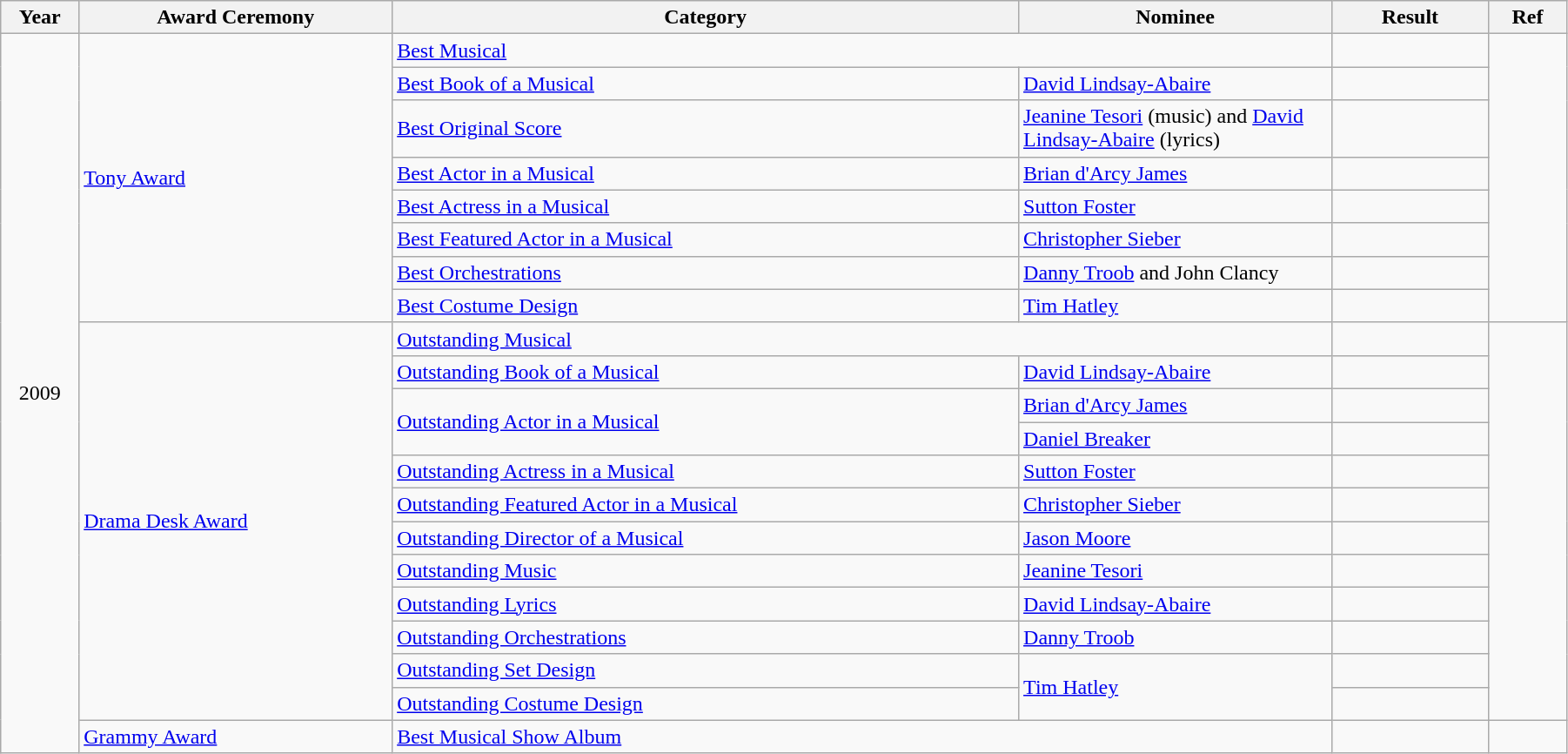<table class="wikitable" width="95%">
<tr>
<th width="5%">Year</th>
<th width="20%">Award Ceremony</th>
<th width="40%">Category</th>
<th width="20%">Nominee</th>
<th width="10%">Result</th>
<th width="5%">Ref</th>
</tr>
<tr>
<td rowspan="21" align="center">2009</td>
<td rowspan="8"><a href='#'>Tony Award</a></td>
<td colspan="2"><a href='#'>Best Musical</a></td>
<td></td>
<td rowspan="8" align="center"></td>
</tr>
<tr>
<td><a href='#'>Best Book of a Musical</a></td>
<td><a href='#'>David Lindsay-Abaire</a></td>
<td></td>
</tr>
<tr>
<td><a href='#'>Best Original Score</a></td>
<td><a href='#'>Jeanine Tesori</a> (music) and <a href='#'>David Lindsay-Abaire</a> (lyrics)</td>
<td></td>
</tr>
<tr>
<td><a href='#'>Best Actor in a Musical</a></td>
<td><a href='#'>Brian d'Arcy James</a></td>
<td></td>
</tr>
<tr>
<td><a href='#'>Best Actress in a Musical</a></td>
<td><a href='#'>Sutton Foster</a></td>
<td></td>
</tr>
<tr>
<td><a href='#'>Best Featured Actor in a Musical</a></td>
<td><a href='#'>Christopher Sieber</a></td>
<td></td>
</tr>
<tr>
<td><a href='#'>Best Orchestrations</a></td>
<td><a href='#'>Danny Troob</a> and John Clancy</td>
<td></td>
</tr>
<tr>
<td><a href='#'>Best Costume Design</a></td>
<td><a href='#'>Tim Hatley</a></td>
<td></td>
</tr>
<tr>
<td rowspan="12"><a href='#'>Drama Desk Award</a></td>
<td colspan="2"><a href='#'>Outstanding Musical</a></td>
<td></td>
<td rowspan="12" align="center"></td>
</tr>
<tr>
<td><a href='#'>Outstanding Book of a Musical</a></td>
<td><a href='#'>David Lindsay-Abaire</a></td>
<td></td>
</tr>
<tr>
<td rowspan="2"><a href='#'>Outstanding Actor in a Musical</a></td>
<td><a href='#'>Brian d'Arcy James</a></td>
<td></td>
</tr>
<tr>
<td><a href='#'>Daniel Breaker</a></td>
<td></td>
</tr>
<tr>
<td><a href='#'>Outstanding Actress in a Musical</a></td>
<td><a href='#'>Sutton Foster</a></td>
<td></td>
</tr>
<tr>
<td><a href='#'>Outstanding Featured Actor in a Musical</a></td>
<td><a href='#'>Christopher Sieber</a></td>
<td></td>
</tr>
<tr>
<td><a href='#'>Outstanding Director of a Musical</a></td>
<td><a href='#'>Jason Moore</a></td>
<td></td>
</tr>
<tr>
<td><a href='#'>Outstanding Music</a></td>
<td><a href='#'>Jeanine Tesori</a></td>
<td></td>
</tr>
<tr>
<td><a href='#'>Outstanding Lyrics</a></td>
<td><a href='#'>David Lindsay-Abaire</a></td>
<td></td>
</tr>
<tr>
<td><a href='#'>Outstanding Orchestrations</a></td>
<td><a href='#'>Danny Troob</a></td>
<td></td>
</tr>
<tr>
<td><a href='#'>Outstanding Set Design</a></td>
<td rowspan="2"><a href='#'>Tim Hatley</a></td>
<td></td>
</tr>
<tr>
<td><a href='#'>Outstanding Costume Design</a></td>
<td></td>
</tr>
<tr>
<td><a href='#'>Grammy Award</a></td>
<td colspan="2"><a href='#'>Best Musical Show Album</a></td>
<td></td>
<td align="center"></td>
</tr>
</table>
